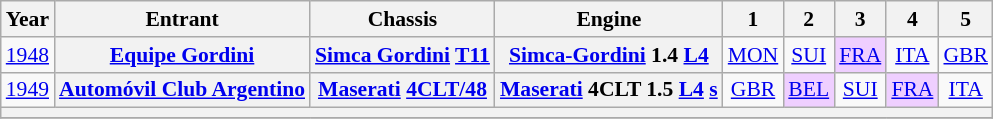<table class="wikitable" style="text-align:center; font-size:90%">
<tr>
<th>Year</th>
<th>Entrant</th>
<th>Chassis</th>
<th>Engine</th>
<th>1</th>
<th>2</th>
<th>3</th>
<th>4</th>
<th>5</th>
</tr>
<tr>
<td><a href='#'>1948</a></td>
<th><a href='#'>Equipe Gordini</a></th>
<th><a href='#'>Simca Gordini</a> <a href='#'>T11</a></th>
<th><a href='#'>Simca-Gordini</a> 1.4 <a href='#'>L4</a></th>
<td><a href='#'>MON</a></td>
<td><a href='#'>SUI</a></td>
<td style="background:#EFCFFF;"><a href='#'>FRA</a><br></td>
<td><a href='#'>ITA</a></td>
<td><a href='#'>GBR</a></td>
</tr>
<tr>
<td><a href='#'>1949</a></td>
<th><a href='#'>Automóvil Club Argentino</a></th>
<th><a href='#'>Maserati</a> <a href='#'>4CLT/48</a></th>
<th><a href='#'>Maserati</a> 4CLT 1.5 <a href='#'>L4</a> <a href='#'>s</a></th>
<td><a href='#'>GBR</a></td>
<td style="background:#EFCFFF;"><a href='#'>BEL</a><br></td>
<td><a href='#'>SUI</a></td>
<td style="background:#EFCFFF;"><a href='#'>FRA</a><br></td>
<td><a href='#'>ITA</a></td>
</tr>
<tr>
<th colspan=9></th>
</tr>
<tr>
</tr>
</table>
